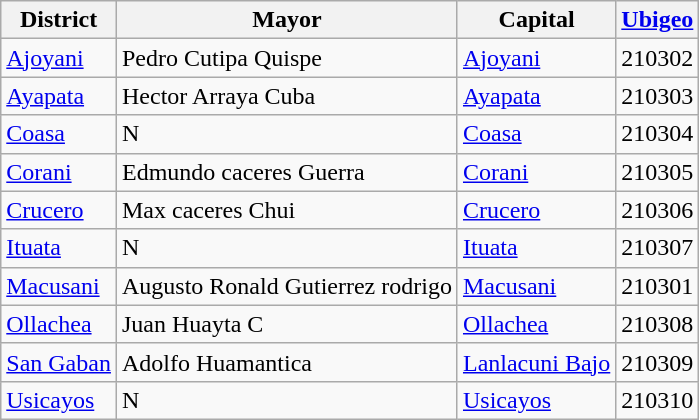<table class="wikitable sortable">
<tr>
<th>District</th>
<th>Mayor</th>
<th>Capital</th>
<th><a href='#'>Ubigeo</a></th>
</tr>
<tr>
<td><a href='#'>Ajoyani</a></td>
<td>Pedro Cutipa Quispe</td>
<td><a href='#'>Ajoyani</a></td>
<td>210302</td>
</tr>
<tr>
<td><a href='#'>Ayapata</a></td>
<td>Hector Arraya Cuba</td>
<td><a href='#'>Ayapata</a></td>
<td>210303</td>
</tr>
<tr>
<td><a href='#'>Coasa</a></td>
<td>N</td>
<td><a href='#'>Coasa</a></td>
<td>210304</td>
</tr>
<tr>
<td><a href='#'>Corani</a></td>
<td>Edmundo caceres Guerra</td>
<td><a href='#'>Corani</a></td>
<td>210305</td>
</tr>
<tr>
<td><a href='#'>Crucero</a></td>
<td>Max caceres Chui</td>
<td><a href='#'>Crucero</a></td>
<td>210306</td>
</tr>
<tr>
<td><a href='#'>Ituata</a></td>
<td>N</td>
<td><a href='#'>Ituata</a></td>
<td>210307</td>
</tr>
<tr>
<td><a href='#'>Macusani</a></td>
<td>Augusto Ronald Gutierrez rodrigo</td>
<td><a href='#'>Macusani</a></td>
<td>210301</td>
</tr>
<tr>
<td><a href='#'>Ollachea</a></td>
<td>Juan Huayta C</td>
<td><a href='#'>Ollachea</a></td>
<td>210308</td>
</tr>
<tr>
<td><a href='#'>San Gaban</a></td>
<td>Adolfo Huamantica</td>
<td><a href='#'>Lanlacuni Bajo</a></td>
<td>210309</td>
</tr>
<tr>
<td><a href='#'>Usicayos</a></td>
<td>N</td>
<td><a href='#'>Usicayos</a></td>
<td>210310</td>
</tr>
</table>
